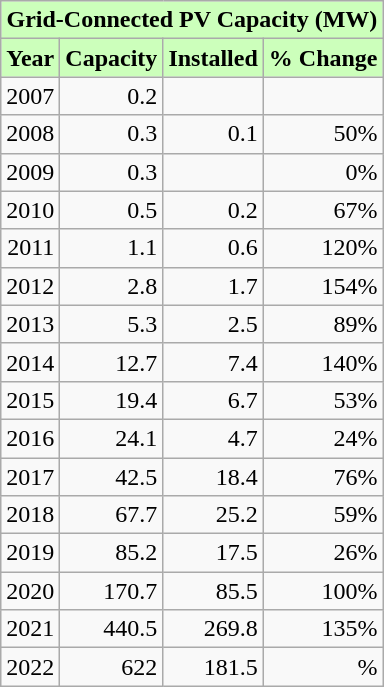<table class="wikitable" style="text-align:right;">
<tr>
<th colspan="4" style="background-color: #cfb;">Grid-Connected PV Capacity (MW)</th>
</tr>
<tr>
<th style="background-color: #cfb;">Year</th>
<th style="background-color: #cfb;">Capacity</th>
<th style="background-color: #cfb;">Installed</th>
<th style="background-color: #cfb;">% Change</th>
</tr>
<tr>
<td>2007</td>
<td>0.2</td>
<td></td>
<td></td>
</tr>
<tr>
<td>2008</td>
<td>0.3</td>
<td>0.1</td>
<td>50%</td>
</tr>
<tr>
<td>2009</td>
<td>0.3</td>
<td></td>
<td>0%</td>
</tr>
<tr>
<td>2010</td>
<td>0.5</td>
<td>0.2</td>
<td>67%</td>
</tr>
<tr>
<td>2011</td>
<td>1.1</td>
<td>0.6</td>
<td>120%</td>
</tr>
<tr>
<td>2012</td>
<td>2.8</td>
<td>1.7</td>
<td>154%</td>
</tr>
<tr>
<td>2013</td>
<td>5.3</td>
<td>2.5</td>
<td>89%</td>
</tr>
<tr>
<td>2014</td>
<td>12.7</td>
<td>7.4</td>
<td>140%</td>
</tr>
<tr>
<td>2015</td>
<td>19.4</td>
<td>6.7</td>
<td>53%</td>
</tr>
<tr>
<td>2016</td>
<td>24.1</td>
<td>4.7</td>
<td>24%</td>
</tr>
<tr>
<td>2017</td>
<td>42.5</td>
<td>18.4</td>
<td>76%</td>
</tr>
<tr>
<td>2018</td>
<td>67.7</td>
<td>25.2</td>
<td>59%</td>
</tr>
<tr>
<td>2019</td>
<td>85.2</td>
<td>17.5</td>
<td>26%</td>
</tr>
<tr>
<td>2020</td>
<td>170.7</td>
<td>85.5</td>
<td>100%</td>
</tr>
<tr>
<td>2021</td>
<td>440.5</td>
<td>269.8</td>
<td>135%</td>
</tr>
<tr>
<td>2022</td>
<td>622</td>
<td>181.5</td>
<td>%</td>
</tr>
</table>
